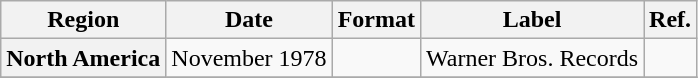<table class="wikitable plainrowheaders">
<tr>
<th scope="col">Region</th>
<th scope="col">Date</th>
<th scope="col">Format</th>
<th scope="col">Label</th>
<th scope="col">Ref.</th>
</tr>
<tr>
<th scope="row">North America</th>
<td>November 1978</td>
<td></td>
<td>Warner Bros. Records</td>
<td></td>
</tr>
<tr>
</tr>
</table>
